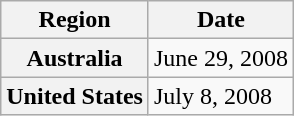<table Class="wikitable plainrowheaders">
<tr>
<th>Region</th>
<th>Date</th>
</tr>
<tr>
<th scope="row">Australia</th>
<td>June 29, 2008</td>
</tr>
<tr>
<th scope="row">United States</th>
<td>July 8, 2008</td>
</tr>
</table>
